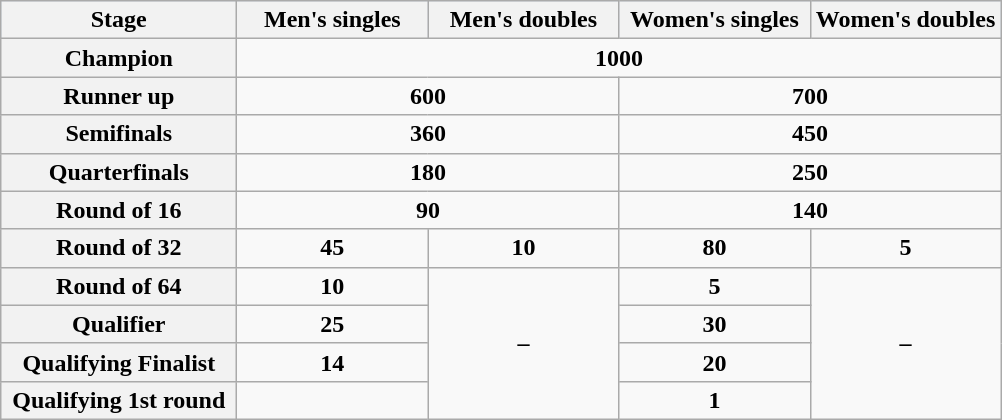<table class="wikitable">
<tr style="background:#d1e4fd;">
<th style="width:150px;">Stage</th>
<th style="width:120px;">Men's singles</th>
<th style="width:120px;">Men's doubles</th>
<th style="width:120px;">Women's singles</th>
<th style="width:120px;">Women's doubles</th>
</tr>
<tr style="text-align:center;">
<th>Champion</th>
<td colspan=4><strong>1000</strong></td>
</tr>
<tr style="text-align:center;">
<th>Runner up</th>
<td colspan=2><strong>600</strong></td>
<td colspan=2><strong>700</strong></td>
</tr>
<tr style="text-align:center;">
<th>Semifinals</th>
<td colspan=2><strong>360</strong></td>
<td colspan=2><strong>450</strong></td>
</tr>
<tr style="text-align:center;">
<th>Quarterfinals</th>
<td colspan=2><strong>180</strong></td>
<td colspan=2><strong>250</strong></td>
</tr>
<tr style="text-align:center;">
<th>Round of 16</th>
<td colspan=2><strong>90</strong></td>
<td colspan=2><strong>140</strong></td>
</tr>
<tr style="text-align:center;">
<th>Round of 32</th>
<td><strong>45</strong></td>
<td><strong>10</strong></td>
<td><strong>80</strong></td>
<td><strong>5</strong></td>
</tr>
<tr style="text-align:center;">
<th>Round of 64</th>
<td><strong>10</strong></td>
<td rowspan=4><strong>–</strong></td>
<td><strong>5</strong></td>
<td rowspan=4><strong>–</strong></td>
</tr>
<tr style="text-align:center;">
<th>Qualifier</th>
<td><strong>25</strong></td>
<td><strong>30</strong></td>
</tr>
<tr style="text-align:center;">
<th>Qualifying Finalist</th>
<td><strong>14</strong></td>
<td><strong>20</strong></td>
</tr>
<tr style="text-align:center;">
<th>Qualifying 1st round</th>
<td></td>
<td><strong>1</strong></td>
</tr>
</table>
